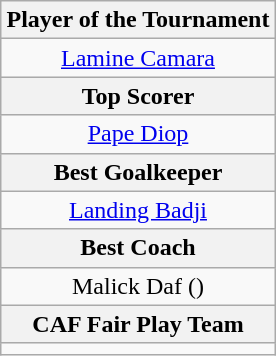<table class="wikitable" style="margin:auto;text-align:center">
<tr>
<th>Player of the Tournament</th>
</tr>
<tr>
<td> <a href='#'>Lamine Camara</a></td>
</tr>
<tr>
<th>Top Scorer</th>
</tr>
<tr>
<td> <a href='#'>Pape Diop</a><br></td>
</tr>
<tr>
<th>Best Goalkeeper</th>
</tr>
<tr>
<td> <a href='#'>Landing Badji</a></td>
</tr>
<tr>
<th>Best Coach</th>
</tr>
<tr>
<td> Malick Daf ()</td>
</tr>
<tr>
<th>CAF Fair Play Team</th>
</tr>
<tr>
<td></td>
</tr>
</table>
